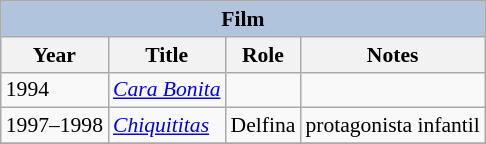<table class="wikitable" style="font-size: 90%;">
<tr>
<th colspan="4" style="background: LightSteelBlue;">Film</th>
</tr>
<tr>
<th>Year</th>
<th>Title</th>
<th>Role</th>
<th>Notes</th>
</tr>
<tr>
<td>1994</td>
<td><em><a href='#'>Cara Bonita</a></em></td>
<td></td>
<td></td>
</tr>
<tr>
<td>1997–1998</td>
<td><em><a href='#'>Chiquititas</a></em></td>
<td>Delfina</td>
<td>protagonista infantil</td>
</tr>
<tr>
</tr>
</table>
